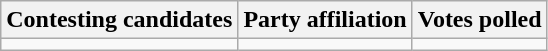<table class="wikitable sortable">
<tr>
<th>Contesting candidates</th>
<th>Party affiliation</th>
<th>Votes polled</th>
</tr>
<tr>
<td></td>
<td></td>
<td></td>
</tr>
</table>
